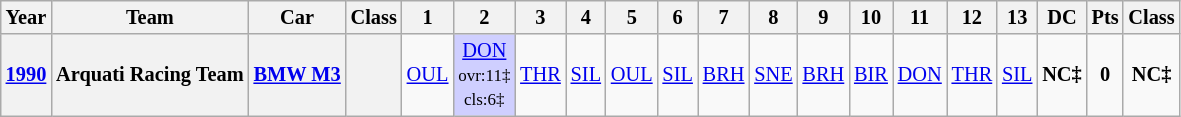<table class="wikitable" style="text-align:center; font-size:85%">
<tr>
<th>Year</th>
<th>Team</th>
<th>Car</th>
<th>Class</th>
<th>1</th>
<th>2</th>
<th>3</th>
<th>4</th>
<th>5</th>
<th>6</th>
<th>7</th>
<th>8</th>
<th>9</th>
<th>10</th>
<th>11</th>
<th>12</th>
<th>13</th>
<th>DC</th>
<th>Pts</th>
<th>Class</th>
</tr>
<tr>
<th rowspan=1><a href='#'>1990</a></th>
<th rowspan=1>Arquati Racing Team</th>
<th rowspan=1><a href='#'>BMW M3</a></th>
<th rowspan=1><span></span></th>
<td><a href='#'>OUL</a></td>
<td style="background:#CFCFFF;"><a href='#'>DON</a><br><small>ovr:11‡<br>cls:6‡</small></td>
<td><a href='#'>THR</a></td>
<td><a href='#'>SIL</a></td>
<td><a href='#'>OUL</a></td>
<td><a href='#'>SIL</a></td>
<td><a href='#'>BRH</a><br><small></small></td>
<td><a href='#'>SNE</a></td>
<td><a href='#'>BRH</a></td>
<td><a href='#'>BIR</a></td>
<td><a href='#'>DON</a></td>
<td><a href='#'>THR</a></td>
<td><a href='#'>SIL</a></td>
<td><strong>NC‡</strong></td>
<td><strong>0</strong></td>
<td><strong>NC‡</strong></td>
</tr>
</table>
